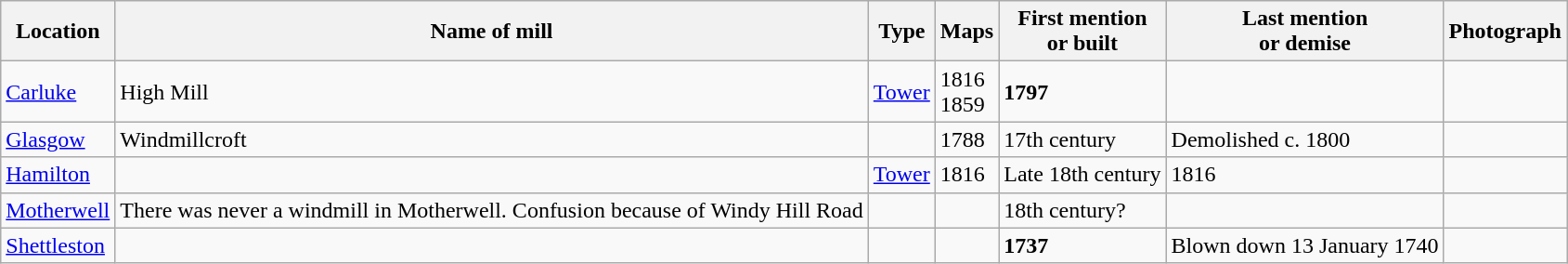<table class="wikitable">
<tr>
<th>Location</th>
<th>Name of mill</th>
<th>Type</th>
<th>Maps</th>
<th>First mention<br>or built</th>
<th>Last mention<br> or demise</th>
<th>Photograph</th>
</tr>
<tr>
<td><a href='#'>Carluke</a></td>
<td>High Mill<br></td>
<td><a href='#'>Tower</a></td>
<td>1816<br>1859</td>
<td><strong>1797</strong></td>
<td></td>
<td></td>
</tr>
<tr>
<td><a href='#'>Glasgow</a></td>
<td>Windmillcroft<br></td>
<td></td>
<td>1788</td>
<td>17th century</td>
<td>Demolished c. 1800</td>
<td></td>
</tr>
<tr>
<td><a href='#'>Hamilton</a></td>
<td></td>
<td><a href='#'>Tower</a></td>
<td>1816</td>
<td>Late 18th century</td>
<td>1816</td>
<td></td>
</tr>
<tr>
<td><a href='#'>Motherwell</a></td>
<td>There  was never a windmill in Motherwell. Confusion because of Windy Hill Road</td>
<td></td>
<td></td>
<td>18th century?</td>
<td></td>
<td></td>
</tr>
<tr>
<td><a href='#'>Shettleston</a></td>
<td></td>
<td></td>
<td></td>
<td><strong>1737</strong></td>
<td>Blown down 13 January 1740</td>
<td></td>
</tr>
</table>
